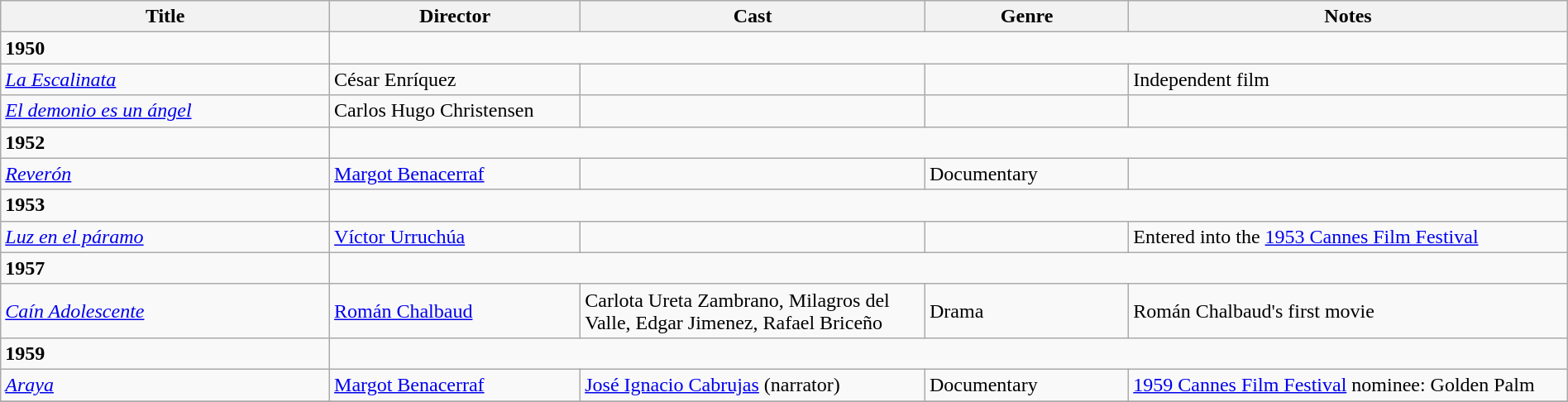<table class="wikitable" width= "100%">
<tr>
<th width=21%>Title</th>
<th width=16%>Director</th>
<th width=22%>Cast</th>
<th width=13%>Genre</th>
<th width=28%>Notes</th>
</tr>
<tr>
<td><strong>1950</strong></td>
</tr>
<tr>
<td><em><a href='#'>La Escalinata</a></em></td>
<td>César Enríquez</td>
<td></td>
<td></td>
<td>Independent film</td>
</tr>
<tr>
<td><em><a href='#'>El demonio es un ángel</a></em></td>
<td>Carlos Hugo Christensen</td>
<td></td>
<td></td>
<td></td>
</tr>
<tr>
<td><strong>1952</strong></td>
</tr>
<tr>
<td><a href='#'><em>Reverón</em></a></td>
<td><a href='#'>Margot Benacerraf</a></td>
<td></td>
<td>Documentary</td>
<td></td>
</tr>
<tr>
<td><strong>1953</strong></td>
</tr>
<tr>
<td><em><a href='#'>Luz en el páramo</a></em></td>
<td><a href='#'>Víctor Urruchúa</a></td>
<td></td>
<td></td>
<td>Entered into the <a href='#'>1953 Cannes Film Festival</a></td>
</tr>
<tr>
<td><strong>1957</strong></td>
</tr>
<tr>
<td><em><a href='#'>Caín Adolescente</a></em></td>
<td><a href='#'>Román Chalbaud</a></td>
<td>Carlota Ureta Zambrano, Milagros del Valle, Edgar Jimenez, Rafael Briceño</td>
<td>Drama</td>
<td>Román Chalbaud's first movie</td>
</tr>
<tr>
<td><strong>1959</strong></td>
</tr>
<tr>
<td><em><a href='#'>Araya</a></em></td>
<td><a href='#'>Margot Benacerraf</a></td>
<td><a href='#'>José Ignacio Cabrujas</a> (narrator)</td>
<td>Documentary</td>
<td><a href='#'>1959 Cannes Film Festival</a> nominee: Golden Palm</td>
</tr>
<tr>
</tr>
</table>
